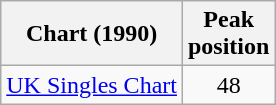<table class="wikitable sortable">
<tr>
<th>Chart (1990)</th>
<th>Peak<br>position</th>
</tr>
<tr>
<td><a href='#'>UK Singles Chart</a></td>
<td style="text-align:center;">48</td>
</tr>
</table>
